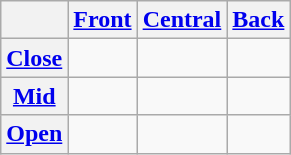<table class="wikitable" style="text-align:center">
<tr>
<th></th>
<th><a href='#'>Front</a></th>
<th><a href='#'>Central</a></th>
<th><a href='#'>Back</a></th>
</tr>
<tr>
<th><a href='#'>Close</a></th>
<td> </td>
<td></td>
<td> </td>
</tr>
<tr>
<th><a href='#'>Mid</a></th>
<td> </td>
<td></td>
<td> </td>
</tr>
<tr>
<th><a href='#'>Open</a></th>
<td></td>
<td> </td>
<td></td>
</tr>
</table>
